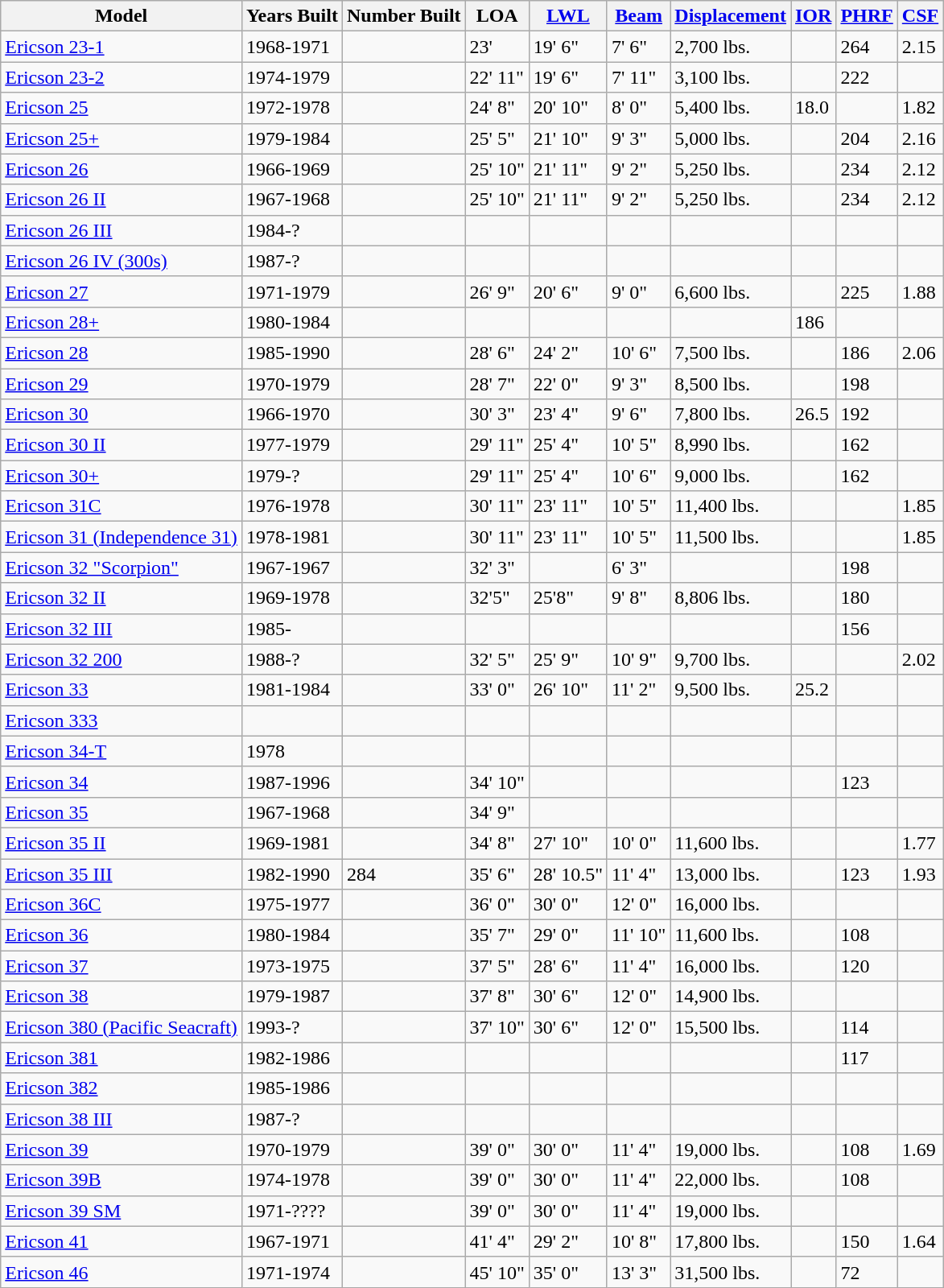<table class="wikitable">
<tr>
<th>Model</th>
<th>Years Built</th>
<th>Number Built</th>
<th>LOA</th>
<th><a href='#'>LWL</a></th>
<th><a href='#'>Beam</a></th>
<th><a href='#'>Displacement</a></th>
<th><a href='#'>IOR</a></th>
<th><a href='#'>PHRF</a></th>
<th><a href='#'>CSF</a></th>
</tr>
<tr>
<td><a href='#'>Ericson 23-1</a></td>
<td>1968-1971</td>
<td></td>
<td>23'</td>
<td>19' 6"</td>
<td>7' 6"</td>
<td>2,700 lbs.</td>
<td></td>
<td>264</td>
<td>2.15</td>
</tr>
<tr>
<td><a href='#'>Ericson 23-2</a></td>
<td>1974-1979</td>
<td></td>
<td>22' 11"</td>
<td>19' 6"</td>
<td>7' 11"</td>
<td>3,100 lbs.</td>
<td></td>
<td>222</td>
<td></td>
</tr>
<tr>
<td><a href='#'>Ericson 25</a></td>
<td>1972-1978</td>
<td></td>
<td>24' 8"</td>
<td>20' 10"</td>
<td>8' 0"</td>
<td>5,400 lbs.</td>
<td>18.0</td>
<td></td>
<td>1.82</td>
</tr>
<tr>
<td><a href='#'>Ericson 25+</a></td>
<td>1979-1984</td>
<td></td>
<td>25' 5"</td>
<td>21' 10"</td>
<td>9' 3"</td>
<td>5,000 lbs.</td>
<td></td>
<td>204</td>
<td>2.16</td>
</tr>
<tr>
<td><a href='#'>Ericson 26</a></td>
<td>1966-1969</td>
<td></td>
<td>25' 10"</td>
<td>21' 11"</td>
<td>9' 2"</td>
<td>5,250 lbs.</td>
<td></td>
<td>234</td>
<td>2.12</td>
</tr>
<tr>
<td><a href='#'>Ericson 26 II</a></td>
<td>1967-1968</td>
<td></td>
<td>25' 10"</td>
<td>21' 11"</td>
<td>9' 2"</td>
<td>5,250 lbs.</td>
<td></td>
<td>234</td>
<td>2.12</td>
</tr>
<tr>
<td><a href='#'>Ericson 26 III</a></td>
<td>1984-?</td>
<td></td>
<td></td>
<td></td>
<td></td>
<td></td>
<td></td>
<td></td>
<td></td>
</tr>
<tr>
<td><a href='#'>Ericson 26 IV (300s)</a></td>
<td>1987-?</td>
<td></td>
<td></td>
<td></td>
<td></td>
<td></td>
<td></td>
<td></td>
<td></td>
</tr>
<tr>
<td><a href='#'>Ericson 27</a></td>
<td>1971-1979</td>
<td></td>
<td>26' 9"</td>
<td>20' 6"</td>
<td>9' 0"</td>
<td>6,600 lbs.</td>
<td></td>
<td>225</td>
<td>1.88</td>
</tr>
<tr>
<td><a href='#'>Ericson 28+</a></td>
<td>1980-1984</td>
<td></td>
<td></td>
<td></td>
<td></td>
<td></td>
<td>186</td>
<td></td>
</tr>
<tr>
<td><a href='#'>Ericson 28</a></td>
<td>1985-1990</td>
<td></td>
<td>28' 6"</td>
<td>24' 2"</td>
<td>10' 6"</td>
<td>7,500 lbs.</td>
<td></td>
<td>186</td>
<td>2.06</td>
</tr>
<tr>
<td><a href='#'>Ericson 29</a></td>
<td>1970-1979</td>
<td></td>
<td>28' 7"</td>
<td>22' 0"</td>
<td>9' 3"</td>
<td>8,500 lbs.</td>
<td></td>
<td>198</td>
<td></td>
</tr>
<tr>
<td><a href='#'>Ericson 30</a></td>
<td>1966-1970</td>
<td></td>
<td>30' 3"</td>
<td>23' 4"</td>
<td>9' 6"</td>
<td>7,800 lbs.</td>
<td>26.5</td>
<td>192</td>
<td></td>
</tr>
<tr>
<td><a href='#'>Ericson 30 II</a></td>
<td>1977-1979</td>
<td></td>
<td>29' 11"</td>
<td>25' 4"</td>
<td>10' 5"</td>
<td>8,990 lbs.</td>
<td></td>
<td>162</td>
<td></td>
</tr>
<tr>
<td><a href='#'>Ericson 30+</a></td>
<td>1979-?</td>
<td></td>
<td>29' 11"</td>
<td>25' 4"</td>
<td>10' 6"</td>
<td>9,000 lbs.</td>
<td></td>
<td>162</td>
<td></td>
</tr>
<tr>
<td><a href='#'>Ericson 31C</a></td>
<td>1976-1978</td>
<td></td>
<td>30' 11"</td>
<td>23' 11"</td>
<td>10' 5"</td>
<td>11,400 lbs.</td>
<td></td>
<td></td>
<td>1.85</td>
</tr>
<tr>
<td><a href='#'>Ericson 31 (Independence 31)</a></td>
<td>1978-1981</td>
<td></td>
<td>30' 11"</td>
<td>23' 11"</td>
<td>10' 5"</td>
<td>11,500 lbs.</td>
<td></td>
<td></td>
<td>1.85</td>
</tr>
<tr>
<td><a href='#'>Ericson 32 "Scorpion"</a></td>
<td>1967-1967</td>
<td></td>
<td>32' 3"</td>
<td></td>
<td>6' 3"</td>
<td></td>
<td></td>
<td>198</td>
<td></td>
</tr>
<tr>
<td><a href='#'>Ericson 32 II</a></td>
<td>1969-1978</td>
<td></td>
<td>32'5"</td>
<td>25'8"</td>
<td>9' 8"</td>
<td>8,806 lbs.</td>
<td></td>
<td>180</td>
<td></td>
</tr>
<tr>
<td><a href='#'>Ericson 32 III</a></td>
<td>1985-</td>
<td></td>
<td></td>
<td></td>
<td></td>
<td></td>
<td></td>
<td>156</td>
<td></td>
</tr>
<tr>
<td><a href='#'>Ericson 32 200</a></td>
<td>1988-?</td>
<td></td>
<td>32' 5"</td>
<td>25' 9"</td>
<td>10' 9"</td>
<td>9,700 lbs.</td>
<td></td>
<td></td>
<td>2.02</td>
</tr>
<tr>
<td><a href='#'>Ericson 33</a></td>
<td>1981-1984</td>
<td></td>
<td>33' 0"</td>
<td>26' 10"</td>
<td>11' 2"</td>
<td>9,500 lbs.</td>
<td>25.2</td>
<td></td>
<td></td>
</tr>
<tr>
<td><a href='#'>Ericson 333</a></td>
<td></td>
<td></td>
<td></td>
<td></td>
<td></td>
<td></td>
<td></td>
<td></td>
<td></td>
</tr>
<tr>
<td><a href='#'>Ericson 34-T</a></td>
<td>1978</td>
<td></td>
<td></td>
<td></td>
<td></td>
<td></td>
<td></td>
<td></td>
<td></td>
</tr>
<tr>
<td><a href='#'>Ericson 34</a></td>
<td>1987-1996</td>
<td></td>
<td>34' 10"</td>
<td></td>
<td></td>
<td></td>
<td></td>
<td>123</td>
<td></td>
</tr>
<tr>
<td><a href='#'>Ericson 35</a></td>
<td>1967-1968</td>
<td></td>
<td>34' 9"</td>
<td></td>
<td></td>
<td></td>
<td></td>
<td></td>
<td></td>
</tr>
<tr>
<td><a href='#'>Ericson 35 II</a></td>
<td>1969-1981</td>
<td></td>
<td>34' 8"</td>
<td>27' 10"</td>
<td>10' 0"</td>
<td>11,600 lbs.</td>
<td></td>
<td></td>
<td>1.77</td>
</tr>
<tr>
<td><a href='#'>Ericson 35 III</a></td>
<td>1982-1990</td>
<td>284</td>
<td>35' 6"</td>
<td>28' 10.5"</td>
<td>11' 4"</td>
<td>13,000 lbs.</td>
<td></td>
<td>123</td>
<td>1.93</td>
</tr>
<tr>
<td><a href='#'>Ericson 36C</a></td>
<td>1975-1977</td>
<td></td>
<td>36' 0"</td>
<td>30' 0"</td>
<td>12' 0"</td>
<td>16,000 lbs.</td>
<td></td>
<td></td>
<td></td>
</tr>
<tr>
<td><a href='#'>Ericson 36</a></td>
<td>1980-1984</td>
<td></td>
<td>35' 7"</td>
<td>29' 0"</td>
<td>11' 10"</td>
<td>11,600 lbs.</td>
<td></td>
<td>108</td>
<td></td>
</tr>
<tr>
<td><a href='#'>Ericson 37</a></td>
<td>1973-1975</td>
<td></td>
<td>37' 5"</td>
<td>28' 6"</td>
<td>11' 4"</td>
<td>16,000 lbs.</td>
<td></td>
<td>120</td>
<td></td>
</tr>
<tr>
<td><a href='#'>Ericson 38</a></td>
<td>1979-1987</td>
<td></td>
<td>37' 8"</td>
<td>30' 6"</td>
<td>12' 0"</td>
<td>14,900 lbs.</td>
<td></td>
<td></td>
<td></td>
</tr>
<tr>
<td><a href='#'>Ericson 380 (Pacific Seacraft)</a></td>
<td>1993-?</td>
<td></td>
<td>37' 10"</td>
<td>30' 6"</td>
<td>12' 0"</td>
<td>15,500 lbs.</td>
<td></td>
<td>114</td>
<td></td>
</tr>
<tr>
<td><a href='#'>Ericson 381</a></td>
<td>1982-1986</td>
<td></td>
<td></td>
<td></td>
<td></td>
<td></td>
<td></td>
<td>117</td>
<td></td>
</tr>
<tr>
<td><a href='#'>Ericson 382</a></td>
<td>1985-1986</td>
<td></td>
<td></td>
<td></td>
<td></td>
<td></td>
<td></td>
<td></td>
<td></td>
</tr>
<tr>
<td><a href='#'>Ericson 38 III</a></td>
<td>1987-?</td>
<td></td>
<td></td>
<td></td>
<td></td>
<td></td>
<td></td>
<td></td>
<td></td>
</tr>
<tr>
<td><a href='#'>Ericson 39</a></td>
<td>1970-1979</td>
<td></td>
<td>39' 0"</td>
<td>30' 0"</td>
<td>11' 4"</td>
<td>19,000 lbs.</td>
<td></td>
<td>108</td>
<td>1.69</td>
</tr>
<tr>
<td><a href='#'>Ericson 39B</a></td>
<td>1974-1978</td>
<td></td>
<td>39' 0"</td>
<td>30' 0"</td>
<td>11' 4"</td>
<td>22,000 lbs.</td>
<td></td>
<td>108</td>
<td></td>
</tr>
<tr>
<td><a href='#'>Ericson 39 SM</a></td>
<td>1971-????</td>
<td></td>
<td>39' 0"</td>
<td>30' 0"</td>
<td>11' 4"</td>
<td>19,000 lbs.</td>
<td></td>
<td></td>
<td></td>
</tr>
<tr>
<td><a href='#'>Ericson 41</a></td>
<td>1967-1971</td>
<td></td>
<td>41' 4"</td>
<td>29' 2"</td>
<td>10' 8"</td>
<td>17,800 lbs.</td>
<td></td>
<td>150</td>
<td>1.64</td>
</tr>
<tr>
<td><a href='#'>Ericson 46</a></td>
<td>1971-1974</td>
<td></td>
<td>45' 10"</td>
<td>35' 0"</td>
<td>13' 3"</td>
<td>31,500 lbs.</td>
<td></td>
<td>72</td>
<td></td>
</tr>
</table>
